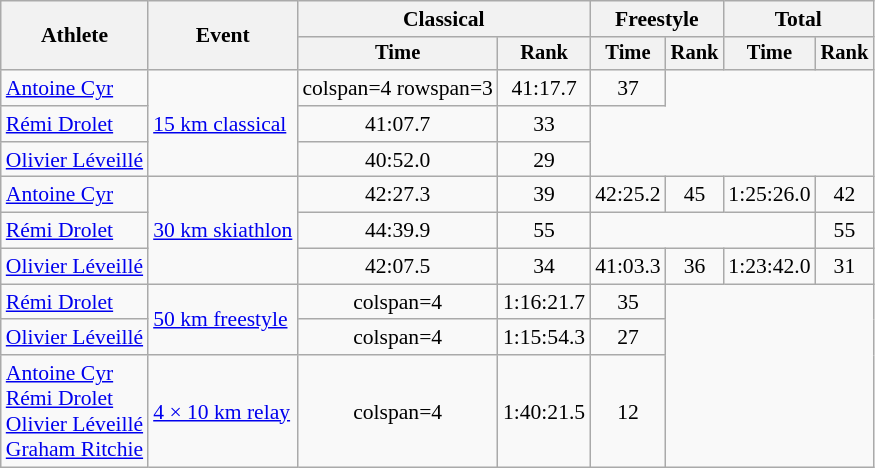<table class=wikitable style=font-size:90%;text-align:center>
<tr>
<th rowspan=2>Athlete</th>
<th rowspan=2>Event</th>
<th colspan=2>Classical</th>
<th colspan=2>Freestyle</th>
<th colspan=2>Total</th>
</tr>
<tr style=font-size:95%>
<th>Time</th>
<th>Rank</th>
<th>Time</th>
<th>Rank</th>
<th>Time</th>
<th>Rank</th>
</tr>
<tr>
<td align=left><a href='#'>Antoine Cyr</a></td>
<td align=left rowspan=3><a href='#'>15 km classical</a></td>
<td>colspan=4 rowspan=3 </td>
<td>41:17.7</td>
<td>37</td>
</tr>
<tr>
<td align=left><a href='#'>Rémi Drolet</a></td>
<td>41:07.7</td>
<td>33</td>
</tr>
<tr>
<td align=left><a href='#'>Olivier Léveillé</a></td>
<td>40:52.0</td>
<td>29</td>
</tr>
<tr>
<td align=left><a href='#'>Antoine Cyr</a></td>
<td align=left rowspan=3><a href='#'>30 km skiathlon</a></td>
<td>42:27.3</td>
<td>39</td>
<td>42:25.2</td>
<td>45</td>
<td>1:25:26.0</td>
<td>42</td>
</tr>
<tr>
<td align=left><a href='#'>Rémi Drolet</a></td>
<td>44:39.9</td>
<td>55</td>
<td colspan=3></td>
<td>55</td>
</tr>
<tr>
<td align=left><a href='#'>Olivier Léveillé</a></td>
<td>42:07.5</td>
<td>34</td>
<td>41:03.3</td>
<td>36</td>
<td>1:23:42.0</td>
<td>31</td>
</tr>
<tr>
<td align=left><a href='#'>Rémi Drolet</a></td>
<td align=left rowspan=2><a href='#'>50 km freestyle</a></td>
<td>colspan=4 </td>
<td>1:16:21.7</td>
<td>35</td>
</tr>
<tr>
<td align=left><a href='#'>Olivier Léveillé</a></td>
<td>colspan=4 </td>
<td>1:15:54.3</td>
<td>27</td>
</tr>
<tr>
<td align=left><a href='#'>Antoine Cyr</a><br><a href='#'>Rémi Drolet</a><br><a href='#'>Olivier Léveillé</a><br><a href='#'>Graham Ritchie</a></td>
<td align=left><a href='#'>4 × 10 km relay</a></td>
<td>colspan=4 </td>
<td>1:40:21.5</td>
<td>12</td>
</tr>
</table>
